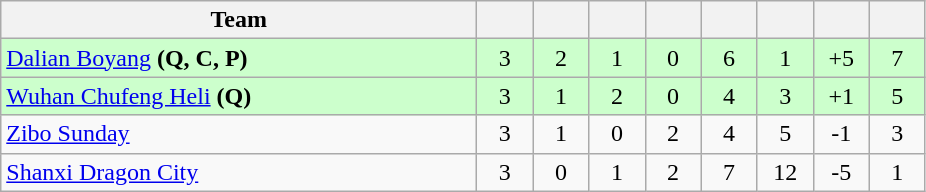<table class="wikitable" style="text-align:center;">
<tr>
<th width=310>Team</th>
<th width=30></th>
<th width=30></th>
<th width=30></th>
<th width=30></th>
<th width=30></th>
<th width=30></th>
<th width=30></th>
<th width=30></th>
</tr>
<tr bgcolor="#ccffcc">
<td align="left"><a href='#'>Dalian Boyang</a> <strong>(Q, C, P)</strong></td>
<td>3</td>
<td>2</td>
<td>1</td>
<td>0</td>
<td>6</td>
<td>1</td>
<td>+5</td>
<td>7</td>
</tr>
<tr bgcolor="#ccffcc">
<td align="left"><a href='#'>Wuhan Chufeng Heli</a> <strong>(Q)</strong></td>
<td>3</td>
<td>1</td>
<td>2</td>
<td>0</td>
<td>4</td>
<td>3</td>
<td>+1</td>
<td>5</td>
</tr>
<tr>
<td align="left"><a href='#'>Zibo Sunday</a></td>
<td>3</td>
<td>1</td>
<td>0</td>
<td>2</td>
<td>4</td>
<td>5</td>
<td>-1</td>
<td>3</td>
</tr>
<tr>
<td align="left"><a href='#'>Shanxi Dragon City</a></td>
<td>3</td>
<td>0</td>
<td>1</td>
<td>2</td>
<td>7</td>
<td>12</td>
<td>-5</td>
<td>1</td>
</tr>
</table>
